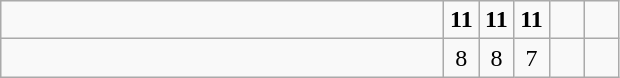<table class="wikitable">
<tr>
<td style="width:18em"><strong></strong></td>
<td align=center style="width:1em"><strong>11</strong></td>
<td align=center style="width:1em"><strong>11</strong></td>
<td align=center style="width:1em"><strong>11</strong></td>
<td align=center style="width:1em"></td>
<td align=center style="width:1em"></td>
</tr>
<tr>
<td style="width:18em"></td>
<td align=center style="width:1em">8</td>
<td align=center style="width:1em">8</td>
<td align=center style="width:1em">7</td>
<td align=center style="width:1em"></td>
<td align=center style="width:1em"></td>
</tr>
</table>
